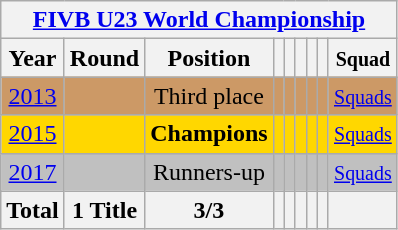<table class="wikitable" style="text-align: center;">
<tr>
<th colspan=9><a href='#'>FIVB U23 World Championship</a></th>
</tr>
<tr>
<th>Year</th>
<th>Round</th>
<th>Position</th>
<th></th>
<th></th>
<th></th>
<th></th>
<th></th>
<th><small>Squad</small></th>
</tr>
<tr bgcolor=cc9966>
<td> <a href='#'>2013</a></td>
<td></td>
<td>Third place</td>
<td></td>
<td></td>
<td></td>
<td></td>
<td></td>
<td><small><a href='#'>Squads</a></small></td>
</tr>
<tr bgcolor=gold>
<td> <a href='#'>2015</a></td>
<td></td>
<td><strong>Champions</strong></td>
<td></td>
<td></td>
<td></td>
<td></td>
<td></td>
<td><small><a href='#'>Squads</a></small></td>
</tr>
<tr bgcolor=silver>
<td> <a href='#'>2017</a></td>
<td></td>
<td>Runners-up</td>
<td></td>
<td></td>
<td></td>
<td></td>
<td></td>
<td><small><a href='#'>Squads</a></small></td>
</tr>
<tr>
<th>Total</th>
<th>1 Title</th>
<th>3/3</th>
<th></th>
<th></th>
<th></th>
<th></th>
<th></th>
<th></th>
</tr>
</table>
